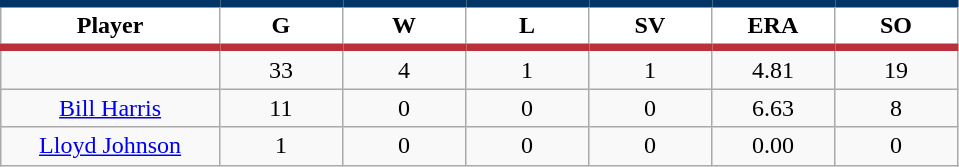<table class="wikitable sortable">
<tr>
<th style="background:#FFFFFF; border-top:#023465 5px solid; border-bottom:#ba313c 5px solid;" width="16%">Player</th>
<th style="background:#FFFFFF; border-top:#023465 5px solid; border-bottom:#ba313c 5px solid;" width="9%">G</th>
<th style="background:#FFFFFF; border-top:#023465 5px solid; border-bottom:#ba313c 5px solid;" width="9%">W</th>
<th style="background:#FFFFFF; border-top:#023465 5px solid; border-bottom:#ba313c 5px solid;" width="9%">L</th>
<th style="background:#FFFFFF; border-top:#023465 5px solid; border-bottom:#ba313c 5px solid;" width="9%">SV</th>
<th style="background:#FFFFFF; border-top:#023465 5px solid; border-bottom:#ba313c 5px solid;" width="9%">ERA</th>
<th style="background:#FFFFFF; border-top:#023465 5px solid; border-bottom:#ba313c 5px solid;" width="9%">SO</th>
</tr>
<tr align="center">
<td></td>
<td>33</td>
<td>4</td>
<td>1</td>
<td>1</td>
<td>4.81</td>
<td>19</td>
</tr>
<tr align="center">
<td><a href='#'>Bill Harris</a></td>
<td>11</td>
<td>0</td>
<td>0</td>
<td>0</td>
<td>6.63</td>
<td>8</td>
</tr>
<tr align="center">
<td><a href='#'>Lloyd Johnson</a></td>
<td>1</td>
<td>0</td>
<td>0</td>
<td>0</td>
<td>0.00</td>
<td>0</td>
</tr>
</table>
